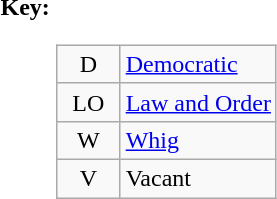<table>
<tr valign=top>
<th>Key:</th>
<td><br><table class=wikitable>
<tr>
<td align=center width=35px >D</td>
<td><a href='#'>Democratic</a></td>
</tr>
<tr>
<td align=center width=35px >LO</td>
<td><a href='#'>Law and Order</a></td>
</tr>
<tr>
<td align=center width=35px >W</td>
<td><a href='#'>Whig</a></td>
</tr>
<tr>
<td align=center width=35px >V</td>
<td>Vacant</td>
</tr>
</table>
</td>
</tr>
</table>
